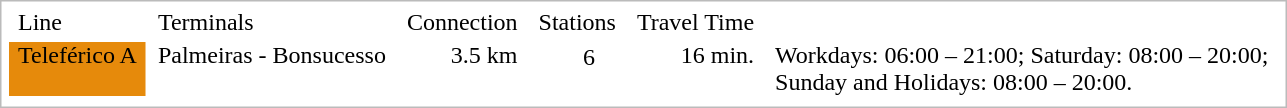<table style="border:1px #bbb solid;padding:3px">
<tr style="vertical-align:top" Style="font-weight:bold;background:#efefef">
<td style="padding:0 6px">Line</td>
<td style="padding:0 6px">Terminals</td>
<td style="padding:0 6px">Connection</td>
<td style="padding:0 6px">Stations</td>
<td style="padding:0 6px">Travel Time</td>
</tr>
<tr style="vertical-align:top">
</tr>
<tr style="vertical-align:top">
<td style="background:#e68a0b;padding:0 6px;color:black">Teleférico A</td>
<td style="padding:0 6px">Palmeiras - Bonsucesso</td>
<td style="text-align:right;padding:0 6px">3.5 km</td>
<td style="text-align:right;padding-right:20px">6</td>
<td style="text-align:right;padding:0 6px">16 min.</td>
<td style="padding:0 6px">Workdays: 06:00 – 21:00; Saturday: 08:00 – 20:00;<br>Sunday and Holidays: 08:00 – 20:00.</td>
</tr>
<tr style="vertical-align:top">
</tr>
</table>
